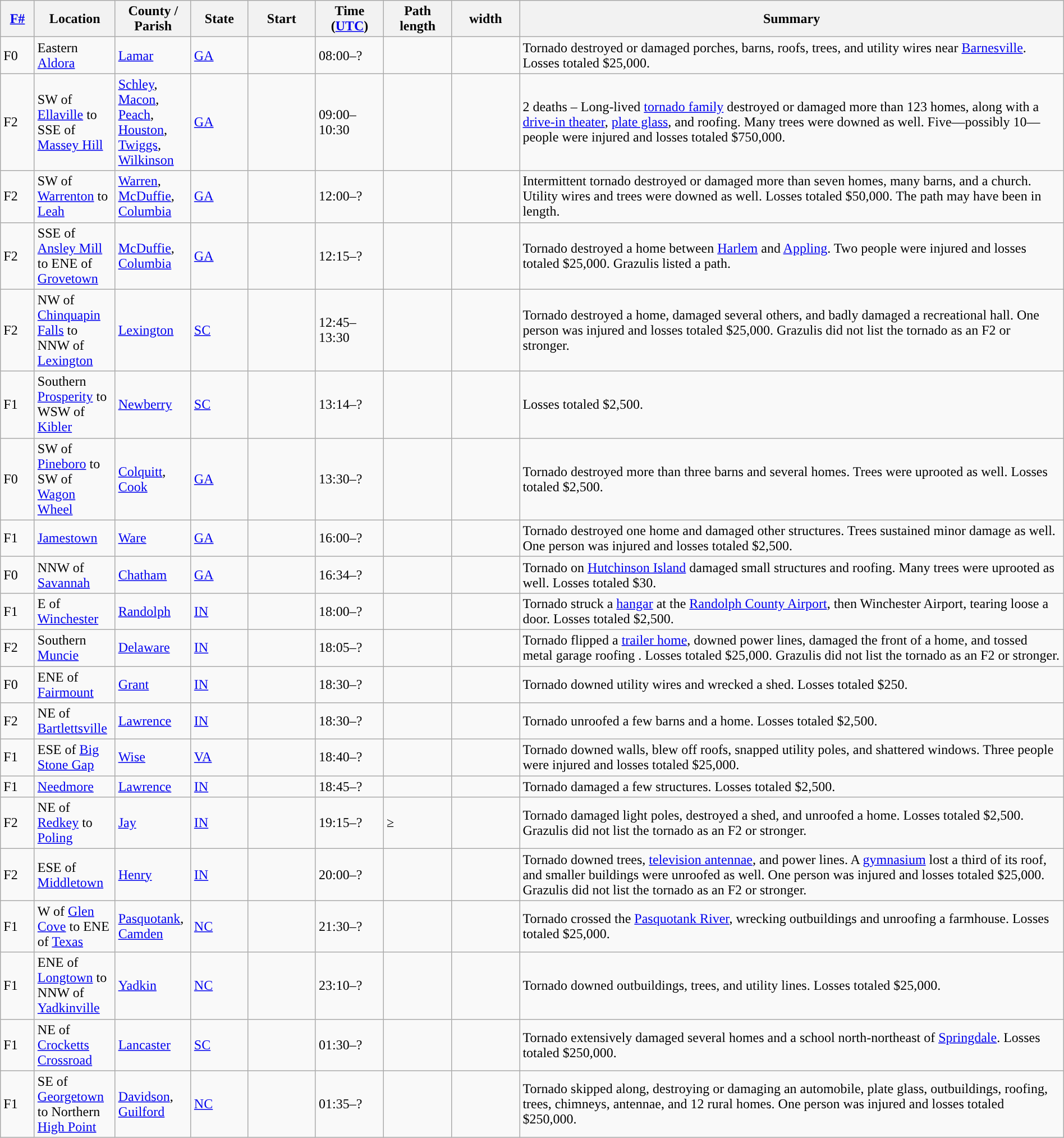<table class="wikitable sortable" style="width:100%;">
<tr>
<th scope="col"  style="width:3%; text-align:center;"><a href='#'>F#</a></th>
<th scope="col"  style="width:7%; text-align:center;" class="unsortable">Location</th>
<th scope="col"  style="width:6%; text-align:center;" class="unsortable">County / Parish</th>
<th scope="col"  style="width:5%; text-align:center;">State</th>
<th scope="col"  style="width:6%; text-align:center;">Start<br></th>
<th scope="col"  style="width:6%; text-align:center;">Time (<a href='#'>UTC</a>)</th>
<th scope="col"  style="width:6%; text-align:center;">Path length</th>
<th scope="col"  style="width:6%; text-align:center;"> width</th>
<th scope="col" class="unsortable" style="width:48%; text-align:center;">Summary</th>
</tr>
<tr>
<td>F0</td>
<td>Eastern <a href='#'>Aldora</a></td>
<td><a href='#'>Lamar</a></td>
<td><a href='#'>GA</a></td>
<td></td>
<td>08:00–?</td>
<td></td>
<td></td>
<td>Tornado destroyed or damaged porches, barns, roofs, trees, and utility wires near <a href='#'>Barnesville</a>. Losses totaled $25,000.</td>
</tr>
<tr>
<td>F2</td>
<td>SW of <a href='#'>Ellaville</a> to SSE of <a href='#'>Massey Hill</a></td>
<td><a href='#'>Schley</a>, <a href='#'>Macon</a>, <a href='#'>Peach</a>, <a href='#'>Houston</a>, <a href='#'>Twiggs</a>, <a href='#'>Wilkinson</a></td>
<td><a href='#'>GA</a></td>
<td></td>
<td>09:00–10:30</td>
<td></td>
<td></td>
<td>2 deaths – Long-lived <a href='#'>tornado family</a> destroyed or damaged more than 123 homes, along with a <a href='#'>drive-in theater</a>, <a href='#'>plate glass</a>, and roofing. Many trees were downed as well. Five—possibly 10—people were injured and losses totaled $750,000.</td>
</tr>
<tr>
<td>F2</td>
<td>SW of <a href='#'>Warrenton</a> to <a href='#'>Leah</a></td>
<td><a href='#'>Warren</a>, <a href='#'>McDuffie</a>, <a href='#'>Columbia</a></td>
<td><a href='#'>GA</a></td>
<td></td>
<td>12:00–?</td>
<td></td>
<td></td>
<td>Intermittent tornado destroyed or damaged more than seven homes, many barns, and a church. Utility wires and trees were downed as well. Losses totaled $50,000. The path may have been  in length.</td>
</tr>
<tr>
<td>F2</td>
<td>SSE of <a href='#'>Ansley Mill</a> to ENE of <a href='#'>Grovetown</a></td>
<td><a href='#'>McDuffie</a>, <a href='#'>Columbia</a></td>
<td><a href='#'>GA</a></td>
<td></td>
<td>12:15–?</td>
<td></td>
<td></td>
<td>Tornado destroyed a home between <a href='#'>Harlem</a> and <a href='#'>Appling</a>. Two people were injured and losses totaled $25,000. Grazulis listed a  path.</td>
</tr>
<tr>
<td>F2</td>
<td>NW of <a href='#'>Chinquapin Falls</a> to NNW of <a href='#'>Lexington</a></td>
<td><a href='#'>Lexington</a></td>
<td><a href='#'>SC</a></td>
<td></td>
<td>12:45–13:30</td>
<td></td>
<td></td>
<td>Tornado destroyed a home, damaged several others, and badly damaged a recreational hall. One person was injured and losses totaled $25,000. Grazulis did not list the tornado as an F2 or stronger.</td>
</tr>
<tr>
<td>F1</td>
<td>Southern <a href='#'>Prosperity</a> to WSW of <a href='#'>Kibler</a></td>
<td><a href='#'>Newberry</a></td>
<td><a href='#'>SC</a></td>
<td></td>
<td>13:14–?</td>
<td></td>
<td></td>
<td>Losses totaled $2,500.</td>
</tr>
<tr>
<td>F0</td>
<td>SW of <a href='#'>Pineboro</a> to SW of <a href='#'>Wagon Wheel</a></td>
<td><a href='#'>Colquitt</a>, <a href='#'>Cook</a></td>
<td><a href='#'>GA</a></td>
<td></td>
<td>13:30–?</td>
<td></td>
<td></td>
<td>Tornado destroyed more than three barns and several homes. Trees were uprooted as well. Losses totaled $2,500.</td>
</tr>
<tr>
<td>F1</td>
<td><a href='#'>Jamestown</a></td>
<td><a href='#'>Ware</a></td>
<td><a href='#'>GA</a></td>
<td></td>
<td>16:00–?</td>
<td></td>
<td></td>
<td>Tornado destroyed one home and damaged other structures. Trees sustained minor damage as well. One person was injured and losses totaled $2,500.</td>
</tr>
<tr>
<td>F0</td>
<td>NNW of <a href='#'>Savannah</a></td>
<td><a href='#'>Chatham</a></td>
<td><a href='#'>GA</a></td>
<td></td>
<td>16:34–?</td>
<td></td>
<td></td>
<td>Tornado on <a href='#'>Hutchinson Island</a> damaged small structures and roofing. Many trees were uprooted as well. Losses totaled $30.</td>
</tr>
<tr>
<td>F1</td>
<td>E of <a href='#'>Winchester</a></td>
<td><a href='#'>Randolph</a></td>
<td><a href='#'>IN</a></td>
<td></td>
<td>18:00–?</td>
<td></td>
<td></td>
<td>Tornado struck a <a href='#'>hangar</a> at the <a href='#'>Randolph County Airport</a>, then Winchester Airport, tearing loose a door. Losses totaled $2,500.</td>
</tr>
<tr>
<td>F2</td>
<td>Southern <a href='#'>Muncie</a></td>
<td><a href='#'>Delaware</a></td>
<td><a href='#'>IN</a></td>
<td></td>
<td>18:05–?</td>
<td></td>
<td></td>
<td>Tornado flipped a <a href='#'>trailer home</a>, downed power lines, damaged the front of a home, and tossed metal garage roofing . Losses totaled $25,000. Grazulis did not list the tornado as an F2 or stronger.</td>
</tr>
<tr>
<td>F0</td>
<td>ENE of <a href='#'>Fairmount</a></td>
<td><a href='#'>Grant</a></td>
<td><a href='#'>IN</a></td>
<td></td>
<td>18:30–?</td>
<td></td>
<td></td>
<td>Tornado downed utility wires and wrecked a shed. Losses totaled $250.</td>
</tr>
<tr>
<td>F2</td>
<td>NE of <a href='#'>Bartlettsville</a></td>
<td><a href='#'>Lawrence</a></td>
<td><a href='#'>IN</a></td>
<td></td>
<td>18:30–?</td>
<td></td>
<td></td>
<td>Tornado unroofed a few barns and a home. Losses totaled $2,500.</td>
</tr>
<tr>
<td>F1</td>
<td>ESE of <a href='#'>Big Stone Gap</a></td>
<td><a href='#'>Wise</a></td>
<td><a href='#'>VA</a></td>
<td></td>
<td>18:40–?</td>
<td></td>
<td></td>
<td>Tornado downed walls, blew off roofs, snapped utility poles, and shattered windows. Three people were injured and losses totaled $25,000.</td>
</tr>
<tr>
<td>F1</td>
<td><a href='#'>Needmore</a></td>
<td><a href='#'>Lawrence</a></td>
<td><a href='#'>IN</a></td>
<td></td>
<td>18:45–?</td>
<td></td>
<td></td>
<td>Tornado damaged a few structures. Losses totaled $2,500.</td>
</tr>
<tr>
<td>F2</td>
<td>NE of <a href='#'>Redkey</a> to <a href='#'>Poling</a></td>
<td><a href='#'>Jay</a></td>
<td><a href='#'>IN</a></td>
<td></td>
<td>19:15–?</td>
<td>≥</td>
<td></td>
<td>Tornado damaged light poles, destroyed a shed, and unroofed a home. Losses totaled $2,500. Grazulis did not list the tornado as an F2 or stronger.</td>
</tr>
<tr>
<td>F2</td>
<td>ESE of <a href='#'>Middletown</a></td>
<td><a href='#'>Henry</a></td>
<td><a href='#'>IN</a></td>
<td></td>
<td>20:00–?</td>
<td></td>
<td></td>
<td>Tornado downed trees, <a href='#'>television antennae</a>, and power lines. A <a href='#'>gymnasium</a> lost a third of its roof, and smaller buildings were unroofed as well. One person was injured and losses totaled $25,000. Grazulis did not list the tornado as an F2 or stronger.</td>
</tr>
<tr>
<td>F1</td>
<td>W of <a href='#'>Glen Cove</a> to ENE of <a href='#'>Texas</a></td>
<td><a href='#'>Pasquotank</a>, <a href='#'>Camden</a></td>
<td><a href='#'>NC</a></td>
<td></td>
<td>21:30–?</td>
<td></td>
<td></td>
<td>Tornado crossed the <a href='#'>Pasquotank River</a>, wrecking outbuildings and unroofing a farmhouse. Losses totaled $25,000.</td>
</tr>
<tr>
<td>F1</td>
<td>ENE of <a href='#'>Longtown</a> to NNW of <a href='#'>Yadkinville</a></td>
<td><a href='#'>Yadkin</a></td>
<td><a href='#'>NC</a></td>
<td></td>
<td>23:10–?</td>
<td></td>
<td></td>
<td>Tornado downed outbuildings, trees, and utility lines. Losses totaled $25,000.</td>
</tr>
<tr>
<td>F1</td>
<td>NE of <a href='#'>Crocketts Crossroad</a></td>
<td><a href='#'>Lancaster</a></td>
<td><a href='#'>SC</a></td>
<td></td>
<td>01:30–?</td>
<td></td>
<td></td>
<td>Tornado extensively damaged several homes and a school north-northeast of <a href='#'>Springdale</a>. Losses totaled $250,000.</td>
</tr>
<tr>
<td>F1</td>
<td>SE of <a href='#'>Georgetown</a> to Northern <a href='#'>High Point</a></td>
<td><a href='#'>Davidson</a>, <a href='#'>Guilford</a></td>
<td><a href='#'>NC</a></td>
<td></td>
<td>01:35–?</td>
<td></td>
<td></td>
<td>Tornado skipped along, destroying or damaging an automobile, plate glass, outbuildings, roofing, trees, chimneys, antennae, and 12 rural homes. One person was injured and losses totaled $250,000.</td>
</tr>
</table>
